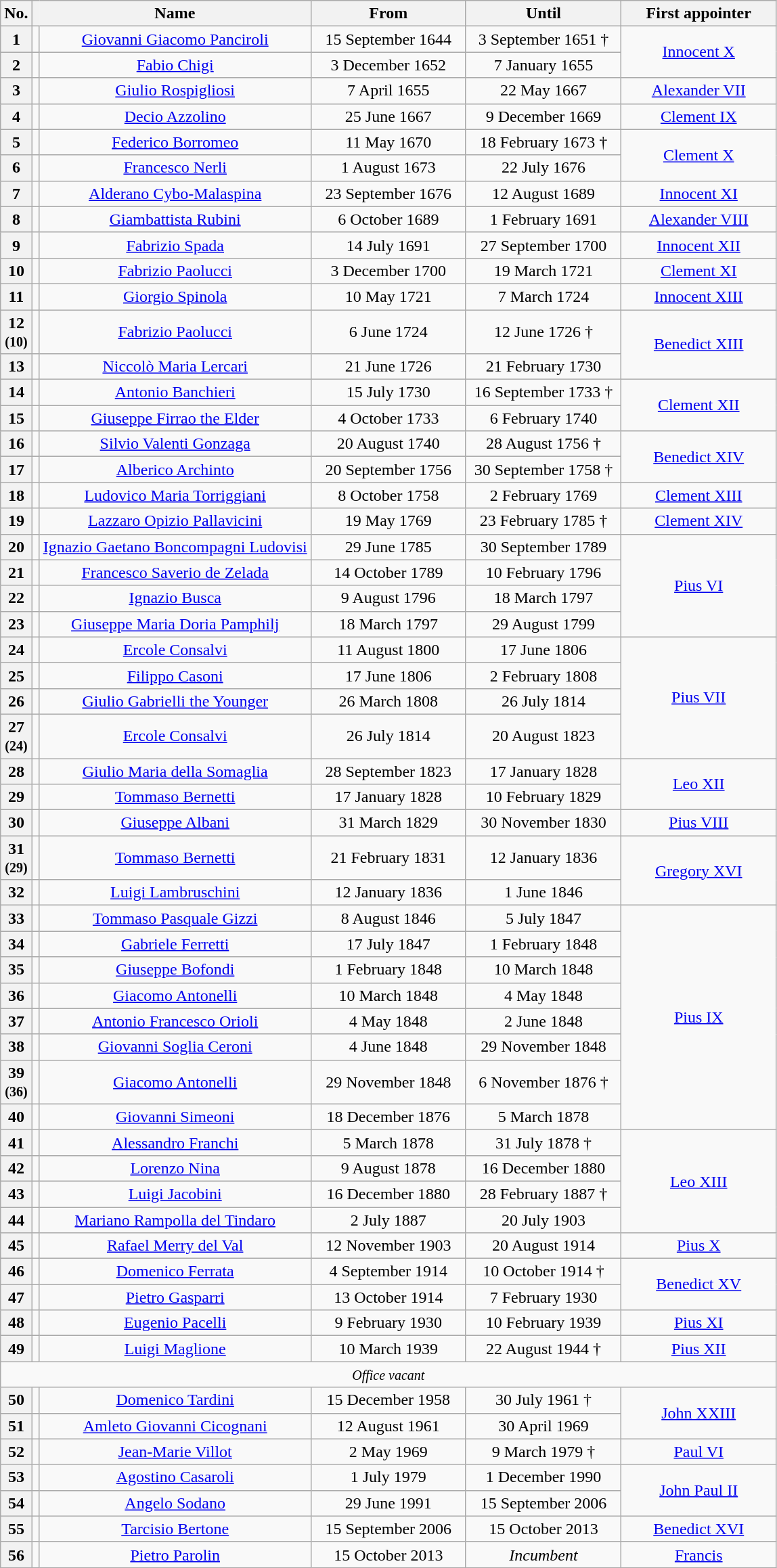<table class=wikitable style="font-size:100%; text-align:center;">
<tr>
<th scope="col">No.</th>
<th scope="col" style="border-right:none;"></th>
<th scope="col" style="border-left:none;">Name</th>
<th scope="col" style="width:20%;">From</th>
<th scope="col" style="width:20%;">Until</th>
<th scope="col" style="width:20%;">First appointer</th>
</tr>
<tr>
<th scope="row">1</th>
<td></td>
<td><a href='#'>Giovanni Giacomo Panciroli</a><br></td>
<td>15 September 1644</td>
<td>3 September 1651 †</td>
<td rowspan=2><a href='#'>Innocent X</a></td>
</tr>
<tr>
<th scope="row">2</th>
<td></td>
<td><a href='#'>Fabio Chigi</a><br></td>
<td>3 December 1652</td>
<td>7 January 1655</td>
</tr>
<tr>
<th scope="row">3</th>
<td></td>
<td><a href='#'>Giulio Rospigliosi</a><br></td>
<td>7 April 1655</td>
<td>22 May 1667</td>
<td><a href='#'>Alexander VII</a></td>
</tr>
<tr>
<th scope="row">4</th>
<td></td>
<td><a href='#'>Decio Azzolino</a><br></td>
<td>25 June 1667</td>
<td>9 December 1669</td>
<td><a href='#'>Clement IX</a></td>
</tr>
<tr>
<th scope="row">5</th>
<td></td>
<td><a href='#'>Federico Borromeo</a><br></td>
<td>11 May 1670</td>
<td>18 February 1673 †</td>
<td rowspan=2><a href='#'>Clement X</a></td>
</tr>
<tr>
<th scope="row">6</th>
<td></td>
<td><a href='#'>Francesco Nerli</a><br></td>
<td>1 August 1673</td>
<td>22 July 1676</td>
</tr>
<tr>
<th scope="row">7</th>
<td></td>
<td><a href='#'>Alderano Cybo-Malaspina</a><br></td>
<td>23 September 1676</td>
<td>12 August 1689</td>
<td><a href='#'>Innocent XI</a></td>
</tr>
<tr>
<th scope="row">8</th>
<td></td>
<td><a href='#'>Giambattista Rubini</a><br></td>
<td>6 October 1689</td>
<td>1 February 1691</td>
<td><a href='#'>Alexander VIII</a></td>
</tr>
<tr>
<th scope="row">9</th>
<td></td>
<td><a href='#'>Fabrizio Spada</a><br></td>
<td>14 July 1691</td>
<td>27 September 1700</td>
<td><a href='#'>Innocent XII</a></td>
</tr>
<tr>
<th scope="row">10</th>
<td></td>
<td><a href='#'>Fabrizio Paolucci</a><br></td>
<td>3 December 1700</td>
<td>19 March 1721</td>
<td><a href='#'>Clement XI</a></td>
</tr>
<tr>
<th scope="row">11</th>
<td></td>
<td><a href='#'>Giorgio Spinola</a><br></td>
<td>10 May 1721</td>
<td>7 March 1724</td>
<td><a href='#'>Innocent XIII</a></td>
</tr>
<tr>
<th scope="row">12<br><small>(10)</small></th>
<td></td>
<td><a href='#'>Fabrizio Paolucci</a><br></td>
<td>6 June 1724</td>
<td>12 June 1726 †</td>
<td rowspan=2><a href='#'>Benedict XIII</a></td>
</tr>
<tr>
<th scope="row">13</th>
<td></td>
<td><a href='#'>Niccolò Maria Lercari</a><br></td>
<td>21 June 1726</td>
<td>21 February 1730</td>
</tr>
<tr>
<th scope="row">14</th>
<td></td>
<td><a href='#'>Antonio Banchieri</a><br></td>
<td>15 July 1730</td>
<td>16 September 1733 †</td>
<td rowspan=2><a href='#'>Clement XII</a></td>
</tr>
<tr>
<th scope="row">15</th>
<td></td>
<td><a href='#'>Giuseppe Firrao the Elder</a><br></td>
<td>4 October 1733</td>
<td>6 February 1740</td>
</tr>
<tr>
<th scope="row">16</th>
<td></td>
<td><a href='#'>Silvio Valenti Gonzaga</a><br></td>
<td>20 August 1740</td>
<td>28 August 1756 †</td>
<td rowspan=2><a href='#'>Benedict XIV</a></td>
</tr>
<tr>
<th scope="row">17</th>
<td></td>
<td><a href='#'>Alberico Archinto</a><br></td>
<td>20 September 1756</td>
<td>30 September 1758 †</td>
</tr>
<tr>
<th scope="row">18</th>
<td></td>
<td><a href='#'>Ludovico Maria Torriggiani</a><br></td>
<td>8 October 1758</td>
<td>2 February 1769</td>
<td><a href='#'>Clement XIII</a></td>
</tr>
<tr>
<th scope="row">19</th>
<td></td>
<td><a href='#'>Lazzaro Opizio Pallavicini</a><br></td>
<td>19 May 1769</td>
<td>23 February 1785 †</td>
<td><a href='#'>Clement XIV</a></td>
</tr>
<tr>
<th scope="row">20</th>
<td></td>
<td><a href='#'>Ignazio Gaetano Boncompagni Ludovisi</a><br></td>
<td>29 June 1785</td>
<td>30 September 1789</td>
<td rowspan=4><a href='#'>Pius VI</a></td>
</tr>
<tr>
<th scope="row">21</th>
<td></td>
<td><a href='#'>Francesco Saverio de Zelada</a><br></td>
<td>14 October 1789</td>
<td>10 February 1796</td>
</tr>
<tr>
<th scope="row">22</th>
<td></td>
<td><a href='#'>Ignazio Busca</a><br></td>
<td>9 August 1796</td>
<td>18 March 1797</td>
</tr>
<tr>
<th scope="row">23</th>
<td></td>
<td><a href='#'>Giuseppe Maria Doria Pamphilj</a><br></td>
<td>18 March 1797</td>
<td>29 August 1799</td>
</tr>
<tr>
<th scope="row">24</th>
<td></td>
<td><a href='#'>Ercole Consalvi</a><br></td>
<td>11 August 1800</td>
<td>17 June 1806</td>
<td rowspan=4><a href='#'>Pius VII</a></td>
</tr>
<tr>
<th scope="row">25</th>
<td></td>
<td><a href='#'>Filippo Casoni</a><br></td>
<td>17 June 1806</td>
<td>2 February 1808</td>
</tr>
<tr>
<th scope="row">26</th>
<td></td>
<td><a href='#'>Giulio Gabrielli the Younger</a><br></td>
<td>26 March 1808</td>
<td>26 July 1814</td>
</tr>
<tr>
<th scope="row">27<br><small>(24)</small></th>
<td></td>
<td><a href='#'>Ercole Consalvi</a><br></td>
<td>26 July 1814</td>
<td>20 August 1823</td>
</tr>
<tr>
<th scope="row">28</th>
<td></td>
<td><a href='#'>Giulio Maria della Somaglia</a><br></td>
<td>28 September 1823</td>
<td>17 January 1828</td>
<td rowspan=2><a href='#'>Leo XII</a></td>
</tr>
<tr>
<th scope="row">29</th>
<td></td>
<td><a href='#'>Tommaso Bernetti</a><br></td>
<td>17 January 1828</td>
<td>10 February 1829</td>
</tr>
<tr>
<th scope="row">30</th>
<td></td>
<td><a href='#'>Giuseppe Albani</a><br></td>
<td>31 March 1829</td>
<td>30 November 1830</td>
<td><a href='#'>Pius VIII</a></td>
</tr>
<tr>
<th scope="row">31<br><small>(29)</small></th>
<td></td>
<td><a href='#'>Tommaso Bernetti</a><br></td>
<td>21 February 1831</td>
<td>12 January 1836</td>
<td rowspan=2><a href='#'>Gregory XVI</a></td>
</tr>
<tr>
<th scope="row">32</th>
<td></td>
<td><a href='#'>Luigi Lambruschini</a><br></td>
<td>12 January 1836</td>
<td>1 June 1846</td>
</tr>
<tr>
<th scope="row">33</th>
<td></td>
<td><a href='#'>Tommaso Pasquale Gizzi</a><br></td>
<td>8 August 1846</td>
<td>5 July 1847</td>
<td rowspan=8><a href='#'>Pius IX</a></td>
</tr>
<tr>
<th scope="row">34</th>
<td></td>
<td><a href='#'>Gabriele Ferretti</a><br></td>
<td>17 July 1847</td>
<td>1 February 1848</td>
</tr>
<tr>
<th scope="row">35</th>
<td></td>
<td><a href='#'>Giuseppe Bofondi</a><br></td>
<td>1 February 1848</td>
<td>10 March 1848</td>
</tr>
<tr>
<th scope="row">36</th>
<td></td>
<td><a href='#'>Giacomo Antonelli</a><br></td>
<td>10 March 1848</td>
<td>4 May 1848</td>
</tr>
<tr>
<th scope="row">37</th>
<td></td>
<td><a href='#'>Antonio Francesco Orioli</a><br></td>
<td>4 May 1848</td>
<td>2 June 1848</td>
</tr>
<tr>
<th scope="row">38</th>
<td></td>
<td><a href='#'>Giovanni Soglia Ceroni</a><br></td>
<td>4 June 1848</td>
<td>29 November 1848</td>
</tr>
<tr>
<th scope="row">39<br><small>(36)</small></th>
<td></td>
<td><a href='#'>Giacomo Antonelli</a><br></td>
<td>29 November 1848</td>
<td>6 November 1876 †</td>
</tr>
<tr>
<th scope="row">40</th>
<td></td>
<td><a href='#'>Giovanni Simeoni</a><br></td>
<td>18 December 1876</td>
<td>5 March 1878</td>
</tr>
<tr>
<th scope="row">41</th>
<td></td>
<td><a href='#'>Alessandro Franchi</a><br></td>
<td>5 March 1878</td>
<td>31 July 1878 †</td>
<td rowspan=4><a href='#'>Leo XIII</a></td>
</tr>
<tr>
<th scope="row">42</th>
<td></td>
<td><a href='#'>Lorenzo Nina</a><br></td>
<td>9 August 1878</td>
<td>16 December 1880</td>
</tr>
<tr>
<th scope="row">43</th>
<td></td>
<td><a href='#'>Luigi Jacobini</a><br></td>
<td>16 December 1880</td>
<td>28 February 1887 †</td>
</tr>
<tr>
<th scope="row">44</th>
<td></td>
<td><a href='#'>Mariano Rampolla del Tindaro</a><br></td>
<td>2 July 1887</td>
<td>20 July 1903</td>
</tr>
<tr>
<th scope="row">45</th>
<td></td>
<td><a href='#'>Rafael Merry del Val</a><br></td>
<td>12 November 1903</td>
<td>20 August 1914</td>
<td><a href='#'>Pius X</a></td>
</tr>
<tr>
<th scope="row">46</th>
<td></td>
<td><a href='#'>Domenico Ferrata</a><br></td>
<td>4 September 1914</td>
<td>10 October 1914 †</td>
<td rowspan=2><a href='#'>Benedict XV</a></td>
</tr>
<tr>
<th scope="row">47</th>
<td></td>
<td><a href='#'>Pietro Gasparri</a><br></td>
<td>13 October 1914</td>
<td>7 February 1930</td>
</tr>
<tr>
<th scope="row">48</th>
<td></td>
<td><a href='#'>Eugenio Pacelli</a><br></td>
<td>9 February 1930</td>
<td>10 February 1939</td>
<td><a href='#'>Pius XI</a></td>
</tr>
<tr>
<th scope="row">49</th>
<td></td>
<td><a href='#'>Luigi Maglione</a><br></td>
<td>10 March 1939</td>
<td>22 August 1944 †</td>
<td><a href='#'>Pius XII</a></td>
</tr>
<tr>
<td colspan=6><small><em>Office vacant</em></small></td>
</tr>
<tr>
<th scope="row">50</th>
<td></td>
<td><a href='#'>Domenico Tardini</a><br></td>
<td>15 December 1958</td>
<td>30 July 1961 †</td>
<td rowspan=2><a href='#'>John XXIII</a></td>
</tr>
<tr>
<th scope="row">51</th>
<td></td>
<td><a href='#'>Amleto Giovanni Cicognani</a><br></td>
<td>12 August 1961</td>
<td>30 April 1969</td>
</tr>
<tr>
<th scope="row">52</th>
<td></td>
<td><a href='#'>Jean-Marie Villot</a><br></td>
<td>2 May 1969</td>
<td>9 March 1979 †</td>
<td><a href='#'>Paul VI</a></td>
</tr>
<tr>
<th scope="row">53</th>
<td></td>
<td><a href='#'>Agostino Casaroli</a><br></td>
<td>1 July 1979</td>
<td>1 December 1990</td>
<td rowspan=2><a href='#'>John Paul II</a></td>
</tr>
<tr>
<th scope="row">54</th>
<td></td>
<td><a href='#'>Angelo Sodano</a><br></td>
<td>29 June 1991</td>
<td>15 September 2006</td>
</tr>
<tr>
<th scope="row">55</th>
<td></td>
<td><a href='#'>Tarcisio Bertone</a><br></td>
<td>15 September 2006</td>
<td>15 October 2013</td>
<td><a href='#'>Benedict XVI</a></td>
</tr>
<tr>
<th scope="row">56</th>
<td></td>
<td><a href='#'>Pietro Parolin</a><br></td>
<td>15 October 2013</td>
<td><em>Incumbent</em></td>
<td><a href='#'>Francis</a></td>
</tr>
</table>
